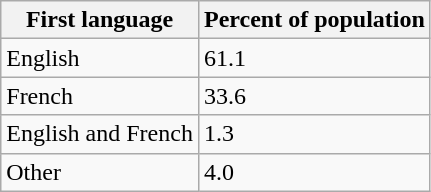<table class="wikitable">
<tr>
<th>First language</th>
<th>Percent of population</th>
</tr>
<tr>
<td>English</td>
<td>61.1</td>
</tr>
<tr>
<td>French</td>
<td>33.6</td>
</tr>
<tr>
<td>English and French</td>
<td>1.3</td>
</tr>
<tr>
<td>Other</td>
<td>4.0</td>
</tr>
</table>
